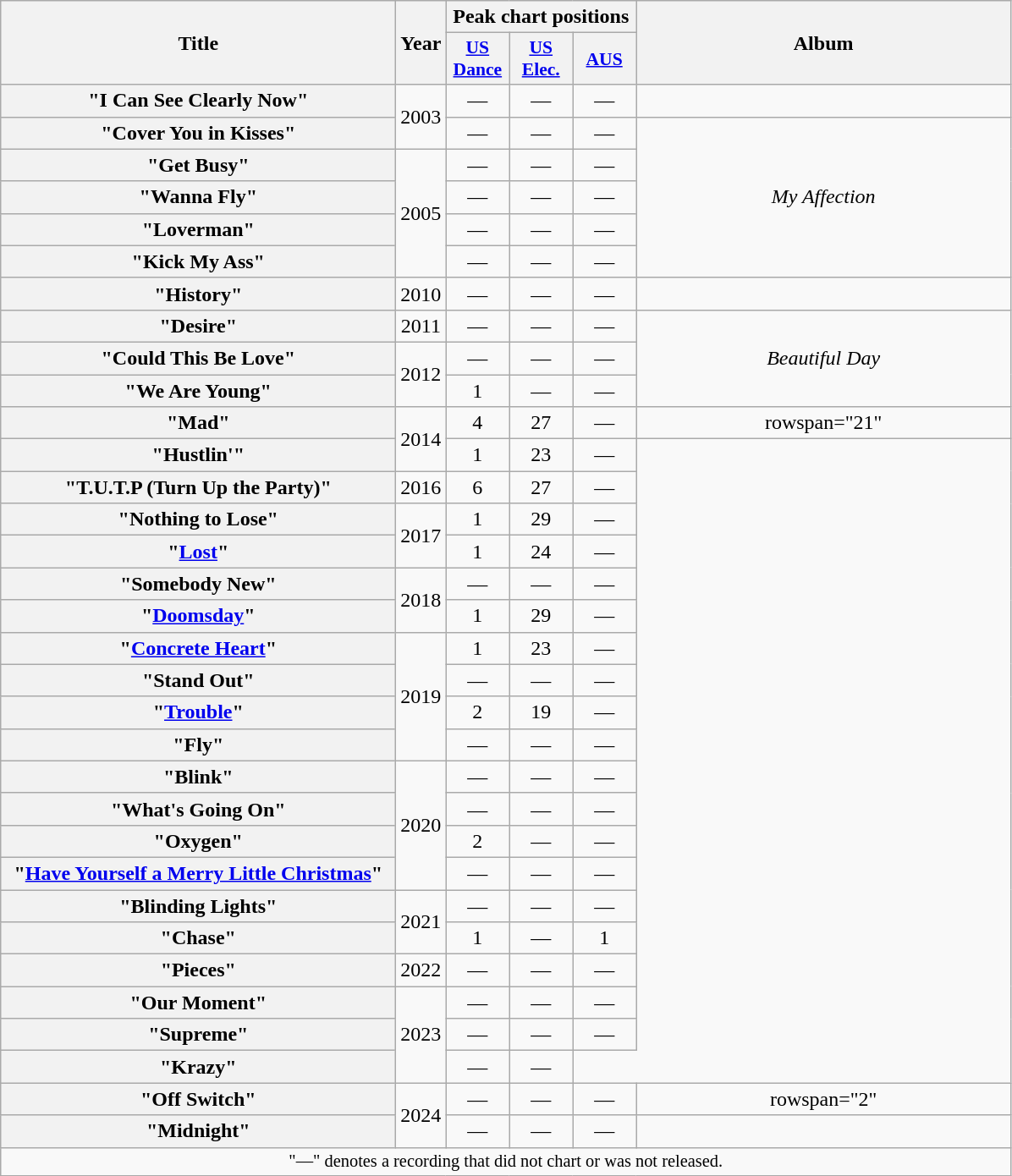<table class="wikitable plainrowheaders" style="text-align:center;" border="1">
<tr>
<th scope="col" rowspan="2" style="width:19em;">Title</th>
<th scope="col" rowspan="2">Year</th>
<th colspan="3" scope="col">Peak chart positions</th>
<th scope="col" rowspan="2" style="width:18em;">Album</th>
</tr>
<tr>
<th scope="col" style="width:3em;font-size:90%;"><a href='#'>US<br>Dance</a><br></th>
<th scope="col" style="width:3em;font-size:90%;"><a href='#'>US<br>Elec.</a><br></th>
<th scope="col" style="width:3em;font-size:90%;"><a href='#'>AUS</a><br></th>
</tr>
<tr>
<th scope="row">"I Can See Clearly Now"<br></th>
<td rowspan="2">2003</td>
<td>—</td>
<td>—</td>
<td>—</td>
<td></td>
</tr>
<tr>
<th scope="row">"Cover You in Kisses"</th>
<td>—</td>
<td>—</td>
<td>—</td>
<td rowspan="5"><em>My Affection</em></td>
</tr>
<tr>
<th scope="row">"Get Busy"<br></th>
<td rowspan="4">2005</td>
<td>—</td>
<td>—</td>
<td>—</td>
</tr>
<tr>
<th scope="row">"Wanna Fly"<br></th>
<td>—</td>
<td>—</td>
<td>—</td>
</tr>
<tr>
<th scope="row">"Loverman"</th>
<td>—</td>
<td>—</td>
<td>—</td>
</tr>
<tr>
<th scope="row">"Kick My Ass"</th>
<td>—</td>
<td>—</td>
<td>—</td>
</tr>
<tr>
<th scope="row">"History"</th>
<td>2010</td>
<td>—</td>
<td>—</td>
<td>—</td>
<td></td>
</tr>
<tr>
<th scope="row">"Desire"</th>
<td>2011</td>
<td>—</td>
<td>—</td>
<td>—</td>
<td rowspan="3"><em>Beautiful Day</em></td>
</tr>
<tr>
<th scope="row">"Could This Be Love"</th>
<td rowspan="2">2012</td>
<td>—</td>
<td>—</td>
<td>—</td>
</tr>
<tr>
<th scope="row">"We Are Young"</th>
<td>1</td>
<td>—</td>
<td>—</td>
</tr>
<tr>
<th scope="row">"Mad"</th>
<td rowspan="2">2014</td>
<td>4</td>
<td>27</td>
<td>—</td>
<td>rowspan="21" </td>
</tr>
<tr>
<th scope="row">"Hustlin'"<br></th>
<td>1</td>
<td>23</td>
<td>—</td>
</tr>
<tr>
<th scope="row">"T.U.T.P (Turn Up the Party)"<br></th>
<td>2016</td>
<td>6</td>
<td>27</td>
<td>—</td>
</tr>
<tr>
<th scope="row">"Nothing to Lose"</th>
<td rowspan="2">2017</td>
<td>1</td>
<td>29</td>
<td>—</td>
</tr>
<tr>
<th scope="row">"<a href='#'>Lost</a>"<br></th>
<td>1</td>
<td>24</td>
<td>—</td>
</tr>
<tr>
<th scope="row">"Somebody New"<br></th>
<td rowspan="2">2018</td>
<td>—</td>
<td>—</td>
<td>—</td>
</tr>
<tr>
<th scope="row">"<a href='#'>Doomsday</a>"<br></th>
<td>1</td>
<td>29</td>
<td>—</td>
</tr>
<tr>
<th scope="row">"<a href='#'>Concrete Heart</a>"<br></th>
<td rowspan="4">2019</td>
<td>1</td>
<td>23</td>
<td>—</td>
</tr>
<tr>
<th scope="row">"Stand Out"</th>
<td>—</td>
<td>—</td>
<td>—</td>
</tr>
<tr>
<th scope="row">"<a href='#'>Trouble</a>"</th>
<td>2</td>
<td>19</td>
<td>—</td>
</tr>
<tr>
<th scope="row">"Fly"</th>
<td>—</td>
<td>—</td>
<td>—</td>
</tr>
<tr>
<th scope="row">"Blink"</th>
<td rowspan="4">2020</td>
<td>—</td>
<td>—</td>
<td>—</td>
</tr>
<tr>
<th scope="row">"What's Going On"</th>
<td>—</td>
<td>—</td>
<td>—</td>
</tr>
<tr>
<th scope="row">"Oxygen"<br></th>
<td>2</td>
<td>—</td>
<td>—</td>
</tr>
<tr>
<th scope="row">"<a href='#'>Have Yourself a Merry Little Christmas</a>"</th>
<td>—</td>
<td>—</td>
<td>—</td>
</tr>
<tr>
<th scope="row">"Blinding Lights"</th>
<td rowspan="2">2021</td>
<td>—</td>
<td>—</td>
<td>—</td>
</tr>
<tr>
<th scope="row">"Chase"<br></th>
<td>1</td>
<td>—</td>
<td>1</td>
</tr>
<tr>
<th scope="row">"Pieces"<br></th>
<td>2022</td>
<td>—</td>
<td>—</td>
<td>—</td>
</tr>
<tr>
<th scope="row">"Our Moment"</th>
<td rowspan="3">2023</td>
<td>—</td>
<td>—</td>
<td>—</td>
</tr>
<tr>
<th scope="row">"Supreme"</th>
<td>—</td>
<td>—</td>
<td>—</td>
</tr>
<tr>
<th scope="row">"Krazy"</th>
<td>—</td>
<td>—</td>
</tr>
<tr>
<th scope="row">"Off Switch"</th>
<td rowspan="2">2024</td>
<td>—</td>
<td>—</td>
<td>—</td>
<td>rowspan="2" </td>
</tr>
<tr>
<th scope="row">"Midnight"</th>
<td>—</td>
<td>—</td>
<td>—</td>
</tr>
<tr>
<td colspan="6" style="font-size:85%">"—" denotes a recording that did not chart or was not released.</td>
</tr>
</table>
